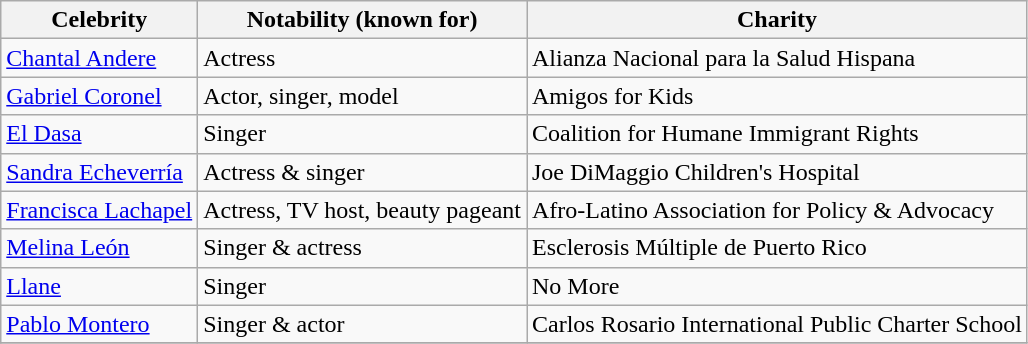<table class="wikitable">
<tr>
<th>Celebrity</th>
<th>Notability (known for)</th>
<th>Charity</th>
</tr>
<tr>
<td><a href='#'>Chantal Andere</a></td>
<td>Actress</td>
<td>Alianza Nacional para la Salud Hispana</td>
</tr>
<tr>
<td><a href='#'>Gabriel Coronel</a></td>
<td>Actor, singer, model</td>
<td>Amigos for Kids</td>
</tr>
<tr>
<td><a href='#'>El Dasa</a></td>
<td>Singer</td>
<td>Coalition for Humane Immigrant Rights</td>
</tr>
<tr>
<td><a href='#'>Sandra Echeverría</a></td>
<td>Actress & singer</td>
<td>Joe DiMaggio Children's Hospital</td>
</tr>
<tr>
<td><a href='#'>Francisca Lachapel</a></td>
<td>Actress, TV host, beauty pageant</td>
<td>Afro-Latino Association for Policy & Advocacy</td>
</tr>
<tr>
<td><a href='#'>Melina León</a></td>
<td>Singer & actress</td>
<td>Esclerosis Múltiple de Puerto Rico</td>
</tr>
<tr>
<td><a href='#'>Llane</a></td>
<td>Singer</td>
<td>No More</td>
</tr>
<tr>
<td><a href='#'>Pablo Montero</a></td>
<td>Singer & actor</td>
<td>Carlos Rosario International Public Charter School</td>
</tr>
<tr>
</tr>
</table>
